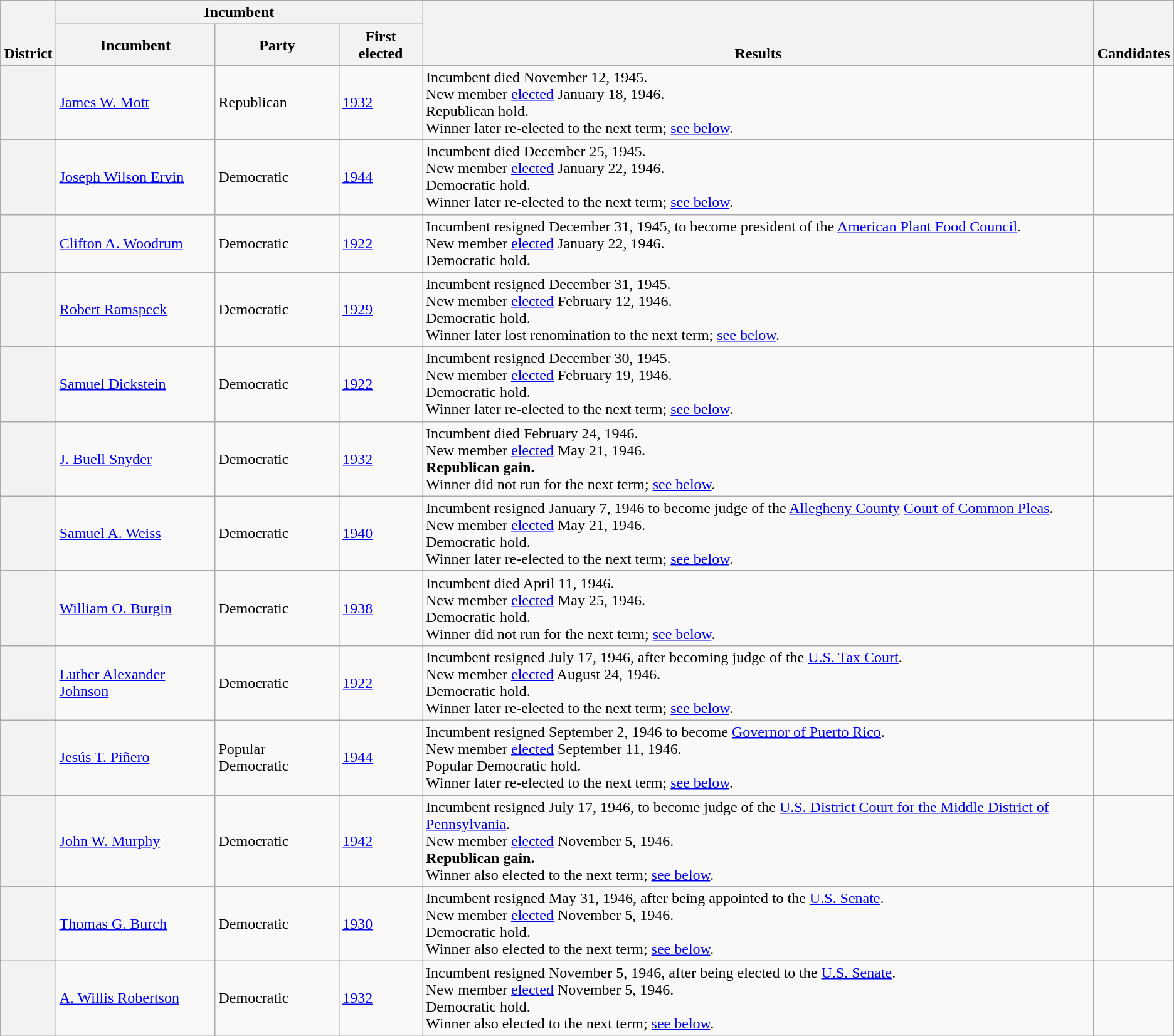<table class=wikitable>
<tr valign=bottom>
<th rowspan=2>District</th>
<th colspan=3>Incumbent</th>
<th rowspan=2>Results</th>
<th rowspan=2>Candidates</th>
</tr>
<tr>
<th>Incumbent</th>
<th>Party</th>
<th>First elected</th>
</tr>
<tr>
<th></th>
<td><a href='#'>James W. Mott</a></td>
<td>Republican</td>
<td><a href='#'>1932</a></td>
<td>Incumbent died November 12, 1945.<br>New member <a href='#'>elected</a> January 18, 1946.<br>Republican hold.<br>Winner later re-elected to the next term; <a href='#'>see below</a>.</td>
<td nowrap></td>
</tr>
<tr>
<th></th>
<td><a href='#'>Joseph Wilson Ervin</a></td>
<td>Democratic</td>
<td><a href='#'>1944</a></td>
<td>Incumbent died December 25, 1945.<br>New member <a href='#'>elected</a> January 22, 1946.<br>Democratic hold.<br>Winner later re-elected to the next term; <a href='#'>see below</a>.</td>
<td nowrap></td>
</tr>
<tr>
<th></th>
<td><a href='#'>Clifton A. Woodrum</a></td>
<td>Democratic</td>
<td><a href='#'>1922</a></td>
<td>Incumbent resigned December 31, 1945, to become president of the <a href='#'>American Plant Food Council</a>.<br>New member <a href='#'>elected</a> January 22, 1946.<br>Democratic hold.</td>
<td nowrap></td>
</tr>
<tr>
<th></th>
<td><a href='#'>Robert Ramspeck</a></td>
<td>Democratic</td>
<td><a href='#'>1929 </a></td>
<td>Incumbent resigned December 31, 1945.<br>New member <a href='#'>elected</a> February 12, 1946.<br>Democratic hold.<br>Winner later lost renomination to the next term; <a href='#'>see below</a>.</td>
<td nowrap></td>
</tr>
<tr>
<th></th>
<td><a href='#'>Samuel Dickstein</a></td>
<td>Democratic</td>
<td><a href='#'>1922</a></td>
<td>Incumbent resigned December 30, 1945.<br>New member <a href='#'>elected</a> February 19, 1946.<br>Democratic hold.<br>Winner later re-elected to the next term; <a href='#'>see below</a>.</td>
<td nowrap></td>
</tr>
<tr>
<th></th>
<td><a href='#'>J. Buell Snyder</a></td>
<td>Democratic</td>
<td><a href='#'>1932</a></td>
<td>Incumbent died February 24, 1946.<br>New member <a href='#'>elected</a> May 21, 1946.<br><strong>Republican gain.</strong><br>Winner did not run for the next term; <a href='#'>see below</a>.</td>
<td nowrap></td>
</tr>
<tr>
<th></th>
<td><a href='#'>Samuel A. Weiss</a></td>
<td>Democratic</td>
<td><a href='#'>1940</a></td>
<td>Incumbent resigned January 7, 1946 to become judge of the <a href='#'>Allegheny County</a> <a href='#'>Court of Common Pleas</a>.<br>New member <a href='#'>elected</a> May 21, 1946.<br>Democratic hold.<br>Winner later re-elected to the next term; <a href='#'>see below</a>.</td>
<td nowrap></td>
</tr>
<tr>
<th></th>
<td><a href='#'>William O. Burgin</a></td>
<td>Democratic</td>
<td><a href='#'>1938</a></td>
<td>Incumbent died April 11, 1946.<br>New member <a href='#'>elected</a> May 25, 1946.<br>Democratic hold.<br>Winner did not run for the next term; <a href='#'>see below</a>.</td>
<td nowrap></td>
</tr>
<tr>
<th></th>
<td><a href='#'>Luther Alexander Johnson</a></td>
<td>Democratic</td>
<td><a href='#'>1922</a></td>
<td>Incumbent resigned July 17, 1946, after becoming judge of the <a href='#'>U.S. Tax Court</a>.<br>New member <a href='#'>elected</a> August 24, 1946.<br>Democratic hold.<br>Winner later re-elected to the next term; <a href='#'>see below</a>.</td>
<td nowrap></td>
</tr>
<tr>
<th></th>
<td><a href='#'>Jesús T. Piñero</a></td>
<td>Popular Democratic</td>
<td><a href='#'>1944</a></td>
<td>Incumbent resigned September 2, 1946 to become <a href='#'>Governor of Puerto Rico</a>.<br>New member <a href='#'>elected</a> September 11, 1946.<br>Popular Democratic hold.<br>Winner later re-elected to the next term; <a href='#'>see below</a>.</td>
<td nowrap></td>
</tr>
<tr>
<th></th>
<td><a href='#'>John W. Murphy</a></td>
<td>Democratic</td>
<td><a href='#'>1942</a></td>
<td>Incumbent resigned July 17, 1946, to become judge of the <a href='#'>U.S. District Court for the Middle District of Pennsylvania</a>.<br>New member <a href='#'>elected</a> November 5, 1946.<br><strong>Republican gain.</strong><br>Winner also elected to the next term; <a href='#'>see below</a>.</td>
<td nowrap></td>
</tr>
<tr>
<th></th>
<td><a href='#'>Thomas G. Burch</a></td>
<td>Democratic</td>
<td><a href='#'>1930</a></td>
<td>Incumbent resigned May 31, 1946, after being appointed to the <a href='#'>U.S. Senate</a>.<br>New member <a href='#'>elected</a> November 5, 1946.<br>Democratic hold.<br>Winner also elected to the next term; <a href='#'>see below</a>.</td>
<td nowrap></td>
</tr>
<tr>
<th></th>
<td><a href='#'>A. Willis Robertson</a></td>
<td>Democratic</td>
<td><a href='#'>1932</a></td>
<td>Incumbent resigned November 5, 1946, after being elected to the <a href='#'>U.S. Senate</a>.<br>New member <a href='#'>elected</a> November 5, 1946.<br>Democratic hold.<br>Winner also elected to the next term; <a href='#'>see below</a>.</td>
<td nowrap></td>
</tr>
</table>
